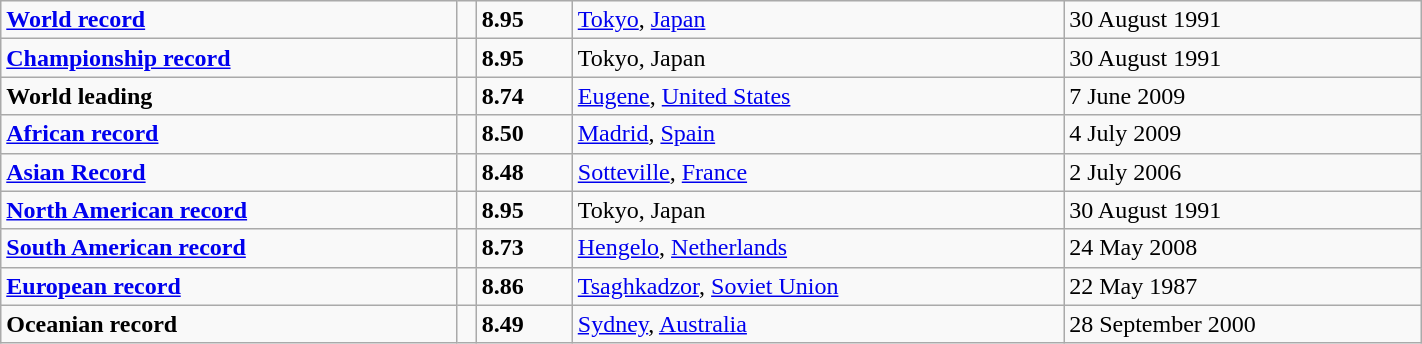<table class="wikitable" width=75%>
<tr>
<td><strong><a href='#'>World record</a></strong></td>
<td></td>
<td><strong>8.95</strong></td>
<td><a href='#'>Tokyo</a>, <a href='#'>Japan</a></td>
<td>30 August 1991</td>
</tr>
<tr>
<td><strong><a href='#'>Championship record</a></strong></td>
<td></td>
<td><strong>8.95</strong></td>
<td>Tokyo, Japan</td>
<td>30 August 1991</td>
</tr>
<tr>
<td><strong>World leading</strong></td>
<td></td>
<td><strong>8.74</strong></td>
<td><a href='#'>Eugene</a>, <a href='#'>United States</a></td>
<td>7 June 2009</td>
</tr>
<tr>
<td><strong><a href='#'>African record</a></strong></td>
<td></td>
<td><strong>8.50</strong></td>
<td><a href='#'>Madrid</a>, <a href='#'>Spain</a></td>
<td>4 July 2009</td>
</tr>
<tr>
<td><strong><a href='#'>Asian Record</a></strong></td>
<td></td>
<td><strong>8.48</strong></td>
<td><a href='#'>Sotteville</a>, <a href='#'>France</a></td>
<td>2 July 2006</td>
</tr>
<tr>
<td><strong><a href='#'>North American record</a></strong></td>
<td></td>
<td><strong>8.95</strong></td>
<td>Tokyo, Japan</td>
<td>30 August 1991</td>
</tr>
<tr>
<td><strong><a href='#'>South American record</a></strong></td>
<td></td>
<td><strong>8.73</strong></td>
<td><a href='#'>Hengelo</a>, <a href='#'>Netherlands</a></td>
<td>24 May 2008</td>
</tr>
<tr>
<td><strong><a href='#'>European record</a></strong></td>
<td></td>
<td><strong>8.86</strong></td>
<td><a href='#'>Tsaghkadzor</a>, <a href='#'>Soviet Union</a></td>
<td>22 May 1987</td>
</tr>
<tr>
<td><strong>Oceanian record</strong></td>
<td></td>
<td><strong>8.49</strong></td>
<td><a href='#'>Sydney</a>, <a href='#'>Australia</a></td>
<td>28 September 2000</td>
</tr>
</table>
